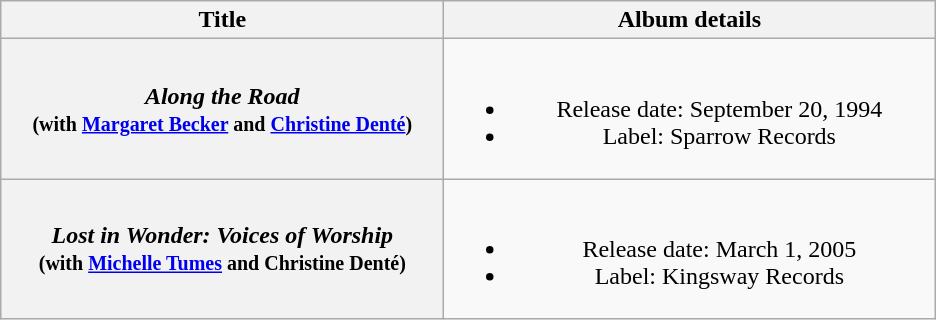<table class="wikitable plainrowheaders" style="text-align:center;">
<tr>
<th style="width:18em;">Title</th>
<th style="width:20em;">Album details</th>
</tr>
<tr>
<th scope="row"><em>Along the Road</em><br><small>(with <a href='#'>Margaret Becker</a> and <a href='#'>Christine Denté</a>)</small></th>
<td><br><ul><li>Release date: September 20, 1994</li><li>Label: Sparrow Records</li></ul></td>
</tr>
<tr>
<th scope="row"><em>Lost in Wonder: Voices of Worship</em><br><small>(with <a href='#'>Michelle Tumes</a> and Christine Denté)</small></th>
<td><br><ul><li>Release date: March 1, 2005</li><li>Label: Kingsway Records</li></ul></td>
</tr>
</table>
